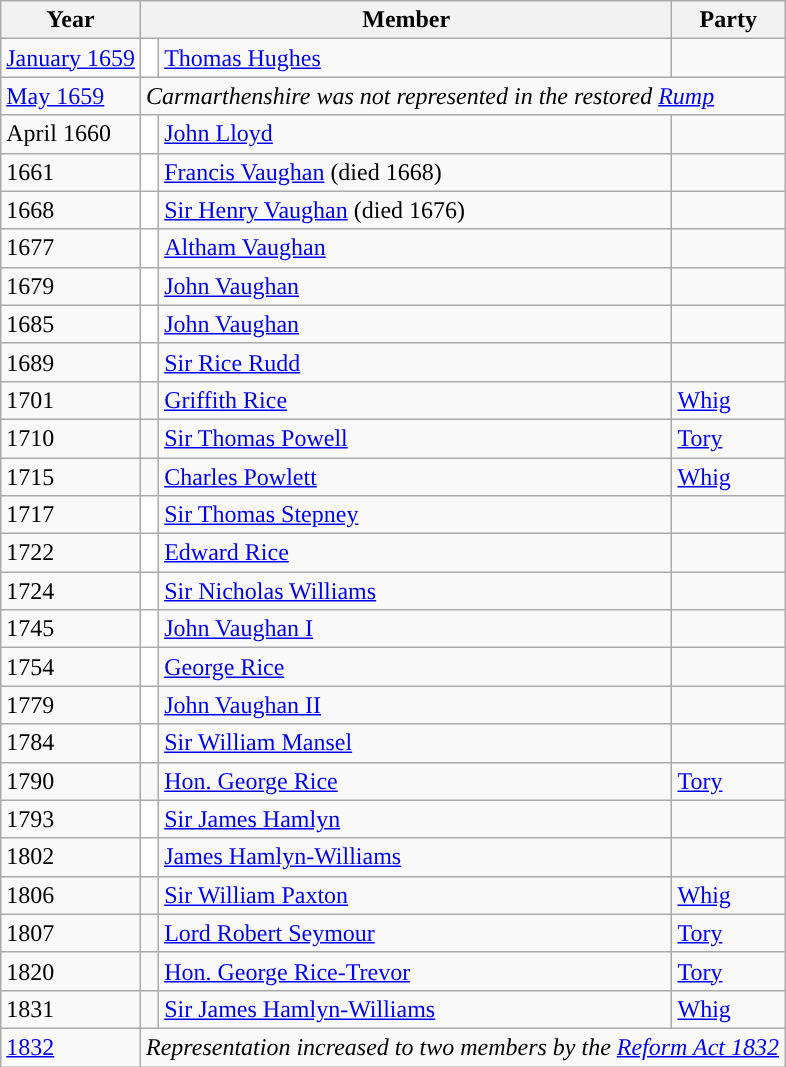<table class="wikitable">
<tr>
<th>Year</th>
<th colspan="2">Member</th>
<th>Party</th>
</tr>
<tr>
<td><a href='#'>January 1659</a></td>
<td style="color:inherit;background-color: white"></td>
<td><a href='#'>Thomas Hughes</a></td>
<td></td>
</tr>
<tr>
<td><a href='#'>May 1659</a></td>
<td colspan="3"><em>Carmarthenshire was not represented in the restored <a href='#'>Rump</a></em></td>
</tr>
<tr>
<td>April 1660</td>
<td style="color:inherit;background-color: white"></td>
<td><a href='#'>John Lloyd</a></td>
<td></td>
</tr>
<tr>
<td>1661</td>
<td style="color:inherit;background-color: white"></td>
<td><a href='#'>Francis Vaughan</a>  (died 1668)</td>
<td></td>
</tr>
<tr>
<td>1668</td>
<td style="color:inherit;background-color: white"></td>
<td><a href='#'>Sir Henry Vaughan</a> (died 1676)</td>
<td></td>
</tr>
<tr>
<td>1677</td>
<td style="color:inherit;background-color: white"></td>
<td><a href='#'>Altham Vaughan</a></td>
<td></td>
</tr>
<tr>
<td>1679</td>
<td style="color:inherit;background-color: white"></td>
<td><a href='#'>John Vaughan</a></td>
<td></td>
</tr>
<tr>
<td>1685</td>
<td style="color:inherit;background-color: white"></td>
<td><a href='#'>John Vaughan</a></td>
<td></td>
</tr>
<tr>
<td>1689</td>
<td style="color:inherit;background-color: white"></td>
<td><a href='#'>Sir Rice Rudd</a></td>
<td></td>
</tr>
<tr>
<td>1701</td>
<td style="color:inherit;background-color: "></td>
<td><a href='#'>Griffith Rice</a></td>
<td><a href='#'>Whig</a></td>
</tr>
<tr>
<td>1710</td>
<td style="color:inherit;background-color: "></td>
<td><a href='#'>Sir Thomas Powell</a></td>
<td><a href='#'>Tory</a></td>
</tr>
<tr>
<td>1715</td>
<td style="color:inherit;background-color: "></td>
<td><a href='#'>Charles Powlett</a></td>
<td><a href='#'>Whig</a></td>
</tr>
<tr>
<td>1717</td>
<td style="color:inherit;background-color: white"></td>
<td><a href='#'>Sir Thomas Stepney</a></td>
<td></td>
</tr>
<tr>
<td>1722</td>
<td style="color:inherit;background-color: white"></td>
<td><a href='#'>Edward Rice</a></td>
<td></td>
</tr>
<tr>
<td>1724</td>
<td style="color:inherit;background-color: white"></td>
<td><a href='#'>Sir Nicholas Williams</a></td>
<td></td>
</tr>
<tr>
<td>1745</td>
<td style="color:inherit;background-color: white"></td>
<td><a href='#'>John Vaughan I</a></td>
<td></td>
</tr>
<tr>
<td>1754</td>
<td style="color:inherit;background-color: white"></td>
<td><a href='#'>George Rice</a></td>
<td></td>
</tr>
<tr>
<td>1779</td>
<td style="color:inherit;background-color: white"></td>
<td><a href='#'>John Vaughan II</a></td>
<td></td>
</tr>
<tr>
<td>1784</td>
<td style="color:inherit;background-color: white"></td>
<td><a href='#'>Sir William Mansel</a></td>
<td></td>
</tr>
<tr>
<td>1790</td>
<td style="color:inherit;background-color: "></td>
<td><a href='#'>Hon. George Rice</a></td>
<td><a href='#'>Tory</a></td>
</tr>
<tr>
<td>1793</td>
<td style="color:inherit;background-color: white"></td>
<td><a href='#'>Sir James Hamlyn</a></td>
<td></td>
</tr>
<tr>
<td>1802</td>
<td style="color:inherit;background-color: white"></td>
<td><a href='#'>James Hamlyn-Williams</a></td>
<td></td>
</tr>
<tr>
<td>1806</td>
<td style="color:inherit;background-color: "></td>
<td><a href='#'>Sir William Paxton</a></td>
<td><a href='#'>Whig</a></td>
</tr>
<tr>
<td>1807</td>
<td style="color:inherit;background-color: "></td>
<td><a href='#'>Lord Robert Seymour</a></td>
<td><a href='#'>Tory</a></td>
</tr>
<tr>
<td>1820</td>
<td style="color:inherit;background-color: "></td>
<td><a href='#'>Hon. George Rice-Trevor</a></td>
<td><a href='#'>Tory</a></td>
</tr>
<tr>
<td>1831</td>
<td style="color:inherit;background-color: "></td>
<td><a href='#'>Sir James Hamlyn-Williams</a></td>
<td><a href='#'>Whig</a></td>
</tr>
<tr>
<td><a href='#'>1832</a></td>
<td colspan="6"><em>Representation increased to two members by the <a href='#'>Reform Act 1832</a></em></td>
</tr>
</table>
